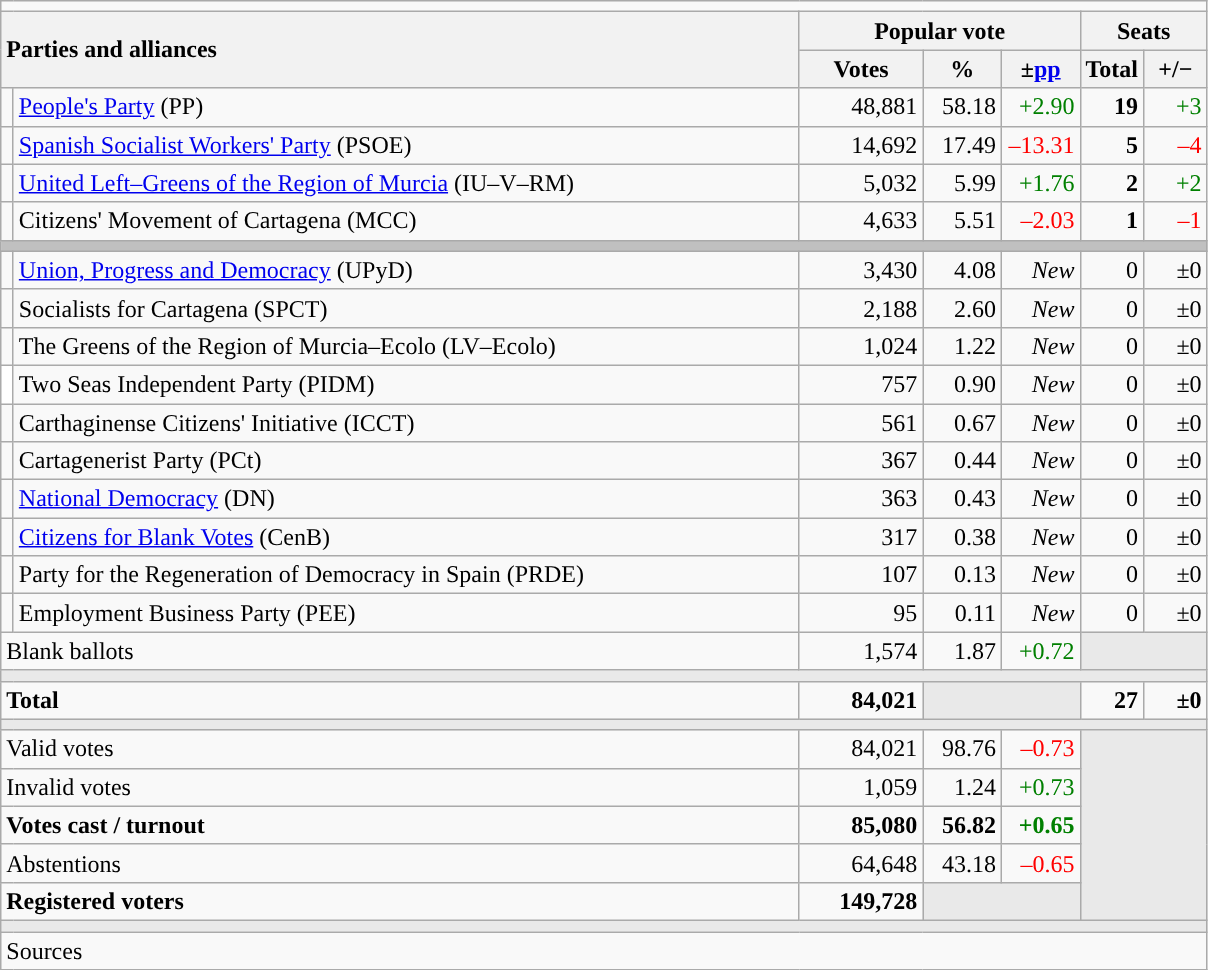<table class="wikitable" style="text-align:right;">
<tr>
<td colspan="7"></td>
</tr>
<tr>
<th style="text-align:left;" rowspan="2" colspan="2" width="525">Parties and alliances</th>
<th colspan="3">Popular vote</th>
<th colspan="2">Seats</th>
</tr>
<tr>
<th width="75">Votes</th>
<th width="45">%</th>
<th width="45">±<a href='#'>pp</a></th>
<th width="35">Total</th>
<th width="35">+/−</th>
</tr>
<tr>
<td width="1" style="color:inherit;background:"></td>
<td align="left"><a href='#'>People's Party</a> (PP)</td>
<td>48,881</td>
<td>58.18</td>
<td style="color:green;">+2.90</td>
<td><strong>19</strong></td>
<td style="color:green;">+3</td>
</tr>
<tr>
<td style="color:inherit;background:"></td>
<td align="left"><a href='#'>Spanish Socialist Workers' Party</a> (PSOE)</td>
<td>14,692</td>
<td>17.49</td>
<td style="color:red;">–13.31</td>
<td><strong>5</strong></td>
<td style="color:red;">–4</td>
</tr>
<tr>
<td style="color:inherit;background:"></td>
<td align="left"><a href='#'>United Left–Greens of the Region of Murcia</a> (IU–V–RM)</td>
<td>5,032</td>
<td>5.99</td>
<td style="color:green;">+1.76</td>
<td><strong>2</strong></td>
<td style="color:green;">+2</td>
</tr>
<tr>
<td style="color:inherit;background:"></td>
<td align="left">Citizens' Movement of Cartagena (MCC)</td>
<td>4,633</td>
<td>5.51</td>
<td style="color:red;">–2.03</td>
<td><strong>1</strong></td>
<td style="color:red;">–1</td>
</tr>
<tr>
<td colspan="7" bgcolor="#C0C0C0"></td>
</tr>
<tr>
<td style="color:inherit;background:"></td>
<td align="left"><a href='#'>Union, Progress and Democracy</a> (UPyD)</td>
<td>3,430</td>
<td>4.08</td>
<td><em>New</em></td>
<td>0</td>
<td>±0</td>
</tr>
<tr>
<td style="color:inherit;background:"></td>
<td align="left">Socialists for Cartagena (SPCT)</td>
<td>2,188</td>
<td>2.60</td>
<td><em>New</em></td>
<td>0</td>
<td>±0</td>
</tr>
<tr>
<td style="color:inherit;background:"></td>
<td align="left">The Greens of the Region of Murcia–Ecolo (LV–Ecolo)</td>
<td>1,024</td>
<td>1.22</td>
<td><em>New</em></td>
<td>0</td>
<td>±0</td>
</tr>
<tr>
<td bgcolor="white"></td>
<td align="left">Two Seas Independent Party (PIDM)</td>
<td>757</td>
<td>0.90</td>
<td><em>New</em></td>
<td>0</td>
<td>±0</td>
</tr>
<tr>
<td style="color:inherit;background:"></td>
<td align="left">Carthaginense Citizens' Initiative (ICCT)</td>
<td>561</td>
<td>0.67</td>
<td><em>New</em></td>
<td>0</td>
<td>±0</td>
</tr>
<tr>
<td style="color:inherit;background:"></td>
<td align="left">Cartagenerist Party (PCt)</td>
<td>367</td>
<td>0.44</td>
<td><em>New</em></td>
<td>0</td>
<td>±0</td>
</tr>
<tr>
<td style="color:inherit;background:"></td>
<td align="left"><a href='#'>National Democracy</a> (DN)</td>
<td>363</td>
<td>0.43</td>
<td><em>New</em></td>
<td>0</td>
<td>±0</td>
</tr>
<tr>
<td style="color:inherit;background:"></td>
<td align="left"><a href='#'>Citizens for Blank Votes</a> (CenB)</td>
<td>317</td>
<td>0.38</td>
<td><em>New</em></td>
<td>0</td>
<td>±0</td>
</tr>
<tr>
<td style="color:inherit;background:"></td>
<td align="left">Party for the Regeneration of Democracy in Spain (PRDE)</td>
<td>107</td>
<td>0.13</td>
<td><em>New</em></td>
<td>0</td>
<td>±0</td>
</tr>
<tr>
<td style="color:inherit;background:"></td>
<td align="left">Employment Business Party (PEE)</td>
<td>95</td>
<td>0.11</td>
<td><em>New</em></td>
<td>0</td>
<td>±0</td>
</tr>
<tr>
<td align="left" colspan="2">Blank ballots</td>
<td>1,574</td>
<td>1.87</td>
<td style="color:green;">+0.72</td>
<td bgcolor="#E9E9E9" colspan="2"></td>
</tr>
<tr>
<td colspan="7" bgcolor="#E9E9E9"></td>
</tr>
<tr style="font-weight:bold;">
<td align="left" colspan="2">Total</td>
<td>84,021</td>
<td bgcolor="#E9E9E9" colspan="2"></td>
<td>27</td>
<td>±0</td>
</tr>
<tr>
<td colspan="7" bgcolor="#E9E9E9"></td>
</tr>
<tr>
<td align="left" colspan="2">Valid votes</td>
<td>84,021</td>
<td>98.76</td>
<td style="color:red;">–0.73</td>
<td bgcolor="#E9E9E9" colspan="2" rowspan="5"></td>
</tr>
<tr>
<td align="left" colspan="2">Invalid votes</td>
<td>1,059</td>
<td>1.24</td>
<td style="color:green;">+0.73</td>
</tr>
<tr style="font-weight:bold;">
<td align="left" colspan="2">Votes cast / turnout</td>
<td>85,080</td>
<td>56.82</td>
<td style="color:green;">+0.65</td>
</tr>
<tr>
<td align="left" colspan="2">Abstentions</td>
<td>64,648</td>
<td>43.18</td>
<td style="color:red;">–0.65</td>
</tr>
<tr style="font-weight:bold;">
<td align="left" colspan="2">Registered voters</td>
<td>149,728</td>
<td bgcolor="#E9E9E9" colspan="2"></td>
</tr>
<tr>
<td colspan="7" bgcolor="#E9E9E9"></td>
</tr>
<tr>
<td align="left" colspan="7">Sources</td>
</tr>
</table>
